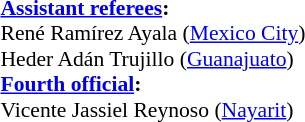<table width=100% style="font-size:90%">
<tr>
<td><br><strong><a href='#'>Assistant referees</a>:</strong>
<br>René Ramírez Ayala (<a href='#'>Mexico City</a>)
<br>Heder Adán Trujillo (<a href='#'>Guanajuato</a>)
<br><strong><a href='#'>Fourth official</a>:</strong>
<br>Vicente Jassiel Reynoso (<a href='#'>Nayarit</a>)</td>
</tr>
</table>
